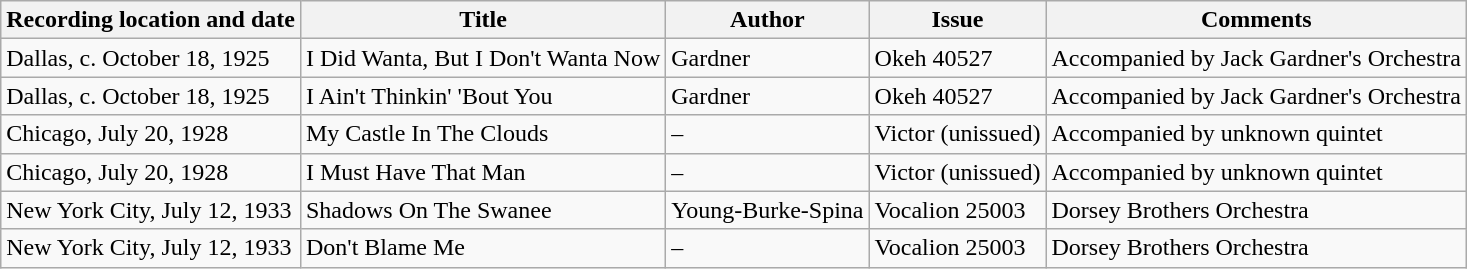<table class="wikitable">
<tr class="hintergrundfarbe5">
<th>Recording location and date</th>
<th>Title</th>
<th>Author</th>
<th>Issue</th>
<th>Comments</th>
</tr>
<tr>
<td>Dallas, c. October 18, 1925</td>
<td>I Did Wanta, But I Don't Wanta Now</td>
<td>Gardner</td>
<td>Okeh 40527</td>
<td>Accompanied by Jack Gardner's Orchestra</td>
</tr>
<tr>
<td>Dallas, c. October 18, 1925</td>
<td>I Ain't Thinkin' 'Bout You</td>
<td>Gardner</td>
<td>Okeh 40527</td>
<td>Accompanied by Jack Gardner's Orchestra</td>
</tr>
<tr>
<td>Chicago, July 20, 1928</td>
<td>My Castle In The Clouds</td>
<td>–</td>
<td>Victor (unissued)</td>
<td>Accompanied by unknown quintet</td>
</tr>
<tr>
<td>Chicago, July 20, 1928</td>
<td>I Must Have That Man</td>
<td>–</td>
<td>Victor (unissued)</td>
<td>Accompanied by unknown quintet</td>
</tr>
<tr>
<td>New York City, July 12, 1933</td>
<td>Shadows On The Swanee</td>
<td>Young-Burke-Spina</td>
<td>Vocalion 25003</td>
<td>Dorsey Brothers Orchestra</td>
</tr>
<tr>
<td>New York City, July 12, 1933</td>
<td>Don't Blame Me</td>
<td>–</td>
<td>Vocalion 25003</td>
<td>Dorsey Brothers Orchestra</td>
</tr>
</table>
